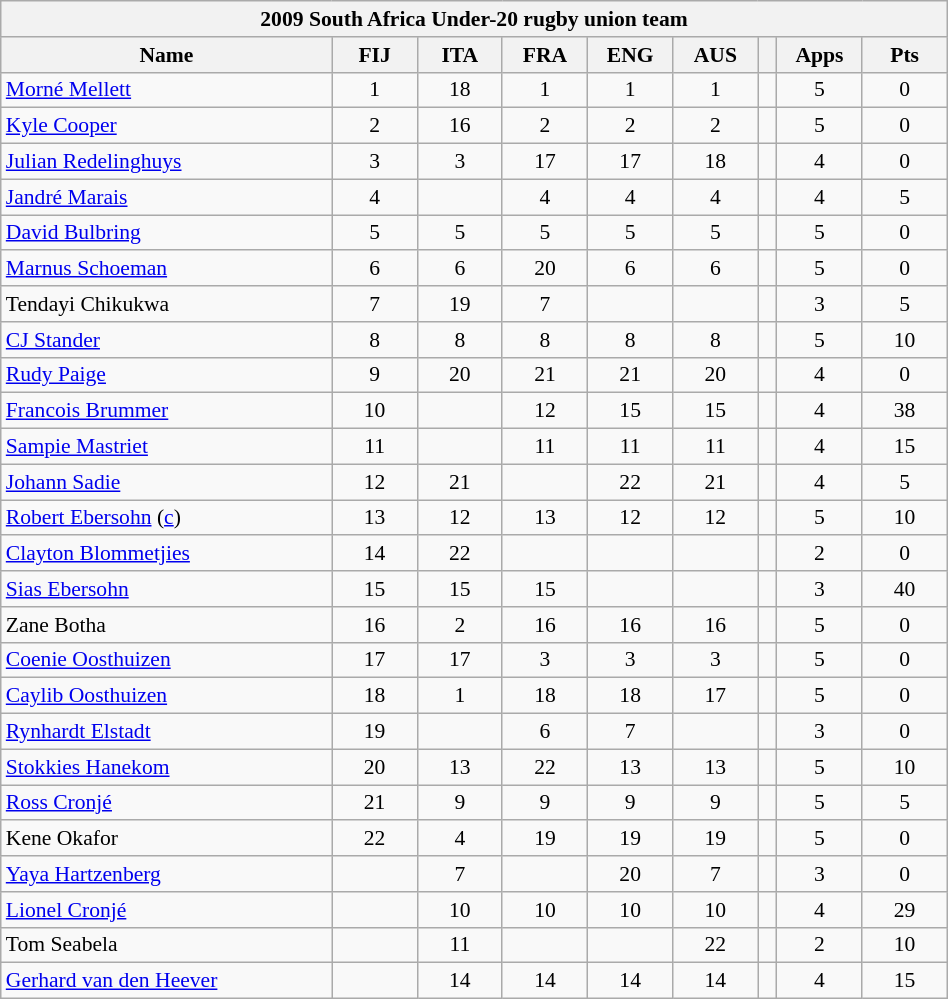<table class="wikitable collapsible collapsed" style="text-align:center; font-size:90%; width:50%">
<tr>
<th colspan="100%">2009 South Africa Under-20 rugby union team</th>
</tr>
<tr>
<th style="width:35%;">Name</th>
<th style="width:9%;">FIJ</th>
<th style="width:9%;">ITA</th>
<th style="width:9%;">FRA</th>
<th style="width:9%;">ENG</th>
<th style="width:9%;">AUS</th>
<th style="width:2%;"></th>
<th style="width:9%;">Apps</th>
<th style="width:9%;">Pts</th>
</tr>
<tr>
<td style="text-align:left;"><a href='#'>Morné Mellett</a></td>
<td>1</td>
<td>18 </td>
<td>1</td>
<td>1</td>
<td>1</td>
<td></td>
<td>5</td>
<td>0</td>
</tr>
<tr>
<td style="text-align:left;"><a href='#'>Kyle Cooper</a></td>
<td>2</td>
<td>16 </td>
<td>2</td>
<td>2</td>
<td>2</td>
<td></td>
<td>5</td>
<td>0</td>
</tr>
<tr>
<td style="text-align:left;"><a href='#'>Julian Redelinghuys</a></td>
<td>3</td>
<td>3</td>
<td>17 </td>
<td>17</td>
<td>18 </td>
<td></td>
<td>4</td>
<td>0</td>
</tr>
<tr>
<td style="text-align:left;"><a href='#'>Jandré Marais</a></td>
<td>4</td>
<td></td>
<td>4</td>
<td>4</td>
<td>4</td>
<td></td>
<td>4</td>
<td>5</td>
</tr>
<tr>
<td style="text-align:left;"><a href='#'>David Bulbring</a></td>
<td>5</td>
<td>5</td>
<td>5</td>
<td>5</td>
<td>5</td>
<td></td>
<td>5</td>
<td>0</td>
</tr>
<tr>
<td style="text-align:left;"><a href='#'>Marnus Schoeman</a></td>
<td>6</td>
<td>6</td>
<td>20 </td>
<td>6</td>
<td>6</td>
<td></td>
<td>5</td>
<td>0</td>
</tr>
<tr>
<td style="text-align:left;">Tendayi Chikukwa</td>
<td>7</td>
<td>19 </td>
<td>7</td>
<td></td>
<td></td>
<td></td>
<td>3</td>
<td>5</td>
</tr>
<tr>
<td style="text-align:left;"><a href='#'>CJ Stander</a></td>
<td>8</td>
<td>8</td>
<td>8</td>
<td>8</td>
<td>8</td>
<td></td>
<td>5</td>
<td>10</td>
</tr>
<tr>
<td style="text-align:left;"><a href='#'>Rudy Paige</a></td>
<td>9</td>
<td>20 </td>
<td>21 </td>
<td>21</td>
<td>20 </td>
<td></td>
<td>4</td>
<td>0</td>
</tr>
<tr>
<td style="text-align:left;"><a href='#'>Francois Brummer</a></td>
<td>10</td>
<td></td>
<td>12</td>
<td>15</td>
<td>15</td>
<td></td>
<td>4</td>
<td>38</td>
</tr>
<tr>
<td style="text-align:left;"><a href='#'>Sampie Mastriet</a></td>
<td>11</td>
<td></td>
<td>11</td>
<td>11</td>
<td>11</td>
<td></td>
<td>4</td>
<td>15</td>
</tr>
<tr>
<td style="text-align:left;"><a href='#'>Johann Sadie</a></td>
<td>12</td>
<td>21 </td>
<td></td>
<td>22 </td>
<td>21 </td>
<td></td>
<td>4</td>
<td>5</td>
</tr>
<tr>
<td style="text-align:left;"><a href='#'>Robert Ebersohn</a> (<a href='#'>c</a>)</td>
<td>13</td>
<td>12</td>
<td>13</td>
<td>12</td>
<td>12</td>
<td></td>
<td>5</td>
<td>10</td>
</tr>
<tr>
<td style="text-align:left;"><a href='#'>Clayton Blommetjies</a></td>
<td>14</td>
<td>22 </td>
<td></td>
<td></td>
<td></td>
<td></td>
<td>2</td>
<td>0</td>
</tr>
<tr>
<td style="text-align:left;"><a href='#'>Sias Ebersohn</a></td>
<td>15</td>
<td>15</td>
<td>15</td>
<td></td>
<td></td>
<td></td>
<td>3</td>
<td>40</td>
</tr>
<tr>
<td style="text-align:left;">Zane Botha</td>
<td>16 </td>
<td>2</td>
<td>16 </td>
<td>16 </td>
<td>16 </td>
<td></td>
<td>5</td>
<td>0</td>
</tr>
<tr>
<td style="text-align:left;"><a href='#'>Coenie Oosthuizen</a></td>
<td>17 </td>
<td>17 </td>
<td>3</td>
<td>3</td>
<td>3</td>
<td></td>
<td>5</td>
<td>0</td>
</tr>
<tr>
<td style="text-align:left;"><a href='#'>Caylib Oosthuizen</a></td>
<td>18 </td>
<td>1</td>
<td>18 </td>
<td>18 </td>
<td>17 </td>
<td></td>
<td>5</td>
<td>0</td>
</tr>
<tr>
<td style="text-align:left;"><a href='#'>Rynhardt Elstadt</a></td>
<td>19 </td>
<td></td>
<td>6</td>
<td>7</td>
<td></td>
<td></td>
<td>3</td>
<td>0</td>
</tr>
<tr>
<td style="text-align:left;"><a href='#'>Stokkies Hanekom</a></td>
<td>20 </td>
<td>13</td>
<td>22 </td>
<td>13</td>
<td>13</td>
<td></td>
<td>5</td>
<td>10</td>
</tr>
<tr>
<td style="text-align:left;"><a href='#'>Ross Cronjé</a></td>
<td>21 </td>
<td>9</td>
<td>9</td>
<td>9</td>
<td>9</td>
<td></td>
<td>5</td>
<td>5</td>
</tr>
<tr>
<td style="text-align:left;">Kene Okafor</td>
<td>22 </td>
<td>4</td>
<td>19 </td>
<td>19 </td>
<td>19 </td>
<td></td>
<td>5</td>
<td>0</td>
</tr>
<tr>
<td style="text-align:left;"><a href='#'>Yaya Hartzenberg</a></td>
<td></td>
<td>7</td>
<td></td>
<td>20 </td>
<td>7</td>
<td></td>
<td>3</td>
<td>0</td>
</tr>
<tr>
<td style="text-align:left;"><a href='#'>Lionel Cronjé</a></td>
<td></td>
<td>10</td>
<td>10</td>
<td>10</td>
<td>10</td>
<td></td>
<td>4</td>
<td>29</td>
</tr>
<tr>
<td style="text-align:left;">Tom Seabela</td>
<td></td>
<td>11</td>
<td></td>
<td></td>
<td>22 </td>
<td></td>
<td>2</td>
<td>10</td>
</tr>
<tr>
<td style="text-align:left;"><a href='#'>Gerhard van den Heever</a></td>
<td></td>
<td>14</td>
<td>14</td>
<td>14</td>
<td>14</td>
<td></td>
<td>4</td>
<td>15</td>
</tr>
</table>
